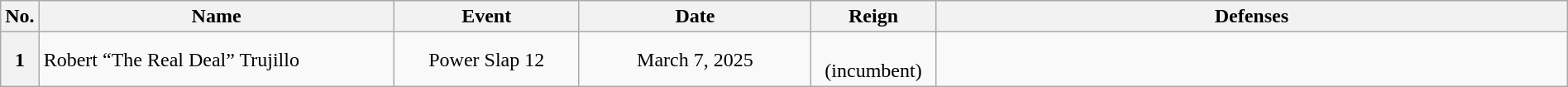<table class="wikitable" width=100%>
<tr>
<th width=1%>No.</th>
<th width=23%>Name</th>
<th width=12%>Event</th>
<th width=15%>Date</th>
<th width=8%>Reign</th>
<th width=45%>Defenses</th>
</tr>
<tr>
<th>1</th>
<td align=left>  Robert “The Real Deal” Trujillo <br></td>
<td align=center>Power Slap 12<br></td>
<td align=center>March 7, 2025</td>
<td align=center> <br>(incumbent)<br></td>
</tr>
</table>
